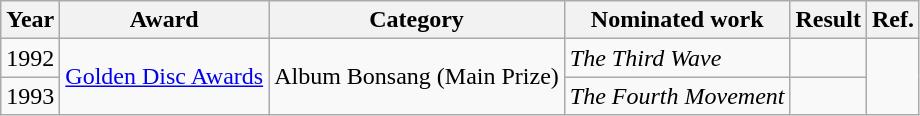<table class="wikitable">
<tr>
<th>Year</th>
<th>Award</th>
<th>Category</th>
<th>Nominated work</th>
<th>Result</th>
<th>Ref.</th>
</tr>
<tr>
<td>1992</td>
<td rowspan="2"><a href='#'>Golden Disc Awards</a></td>
<td rowspan="2">Album Bonsang (Main Prize)</td>
<td><em>The Third Wave</em></td>
<td></td>
<td rowspan="2"></td>
</tr>
<tr>
<td>1993</td>
<td><em>The Fourth Movement</em></td>
<td></td>
</tr>
</table>
